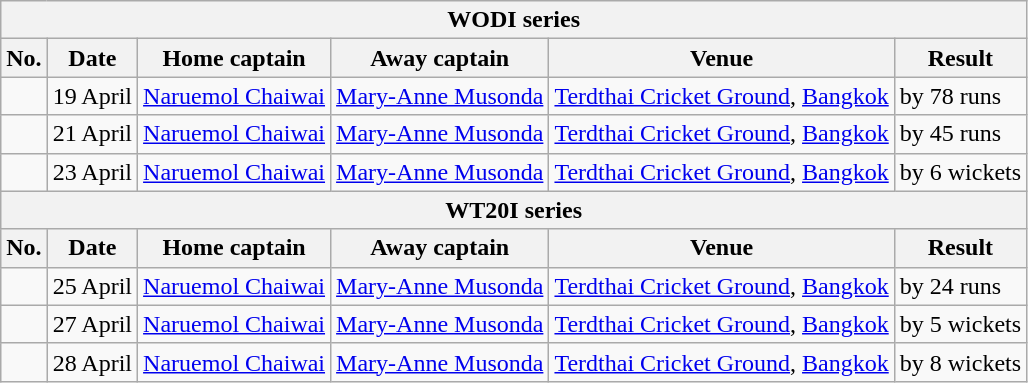<table class="wikitable">
<tr>
<th colspan="9">WODI series</th>
</tr>
<tr>
<th>No.</th>
<th>Date</th>
<th>Home captain</th>
<th>Away captain</th>
<th>Venue</th>
<th>Result</th>
</tr>
<tr>
<td></td>
<td>19 April</td>
<td><a href='#'>Naruemol Chaiwai</a></td>
<td><a href='#'>Mary-Anne Musonda</a></td>
<td><a href='#'>Terdthai Cricket Ground</a>, <a href='#'>Bangkok</a></td>
<td> by 78 runs</td>
</tr>
<tr>
<td></td>
<td>21 April</td>
<td><a href='#'>Naruemol Chaiwai</a></td>
<td><a href='#'>Mary-Anne Musonda</a></td>
<td><a href='#'>Terdthai Cricket Ground</a>, <a href='#'>Bangkok</a></td>
<td> by 45 runs</td>
</tr>
<tr>
<td></td>
<td>23 April</td>
<td><a href='#'>Naruemol Chaiwai</a></td>
<td><a href='#'>Mary-Anne Musonda</a></td>
<td><a href='#'>Terdthai Cricket Ground</a>, <a href='#'>Bangkok</a></td>
<td> by 6 wickets</td>
</tr>
<tr>
<th colspan="9">WT20I series</th>
</tr>
<tr>
<th>No.</th>
<th>Date</th>
<th>Home captain</th>
<th>Away captain</th>
<th>Venue</th>
<th>Result</th>
</tr>
<tr>
<td></td>
<td>25 April</td>
<td><a href='#'>Naruemol Chaiwai</a></td>
<td><a href='#'>Mary-Anne Musonda</a></td>
<td><a href='#'>Terdthai Cricket Ground</a>, <a href='#'>Bangkok</a></td>
<td> by 24 runs</td>
</tr>
<tr>
<td></td>
<td>27 April</td>
<td><a href='#'>Naruemol Chaiwai</a></td>
<td><a href='#'>Mary-Anne Musonda</a></td>
<td><a href='#'>Terdthai Cricket Ground</a>, <a href='#'>Bangkok</a></td>
<td> by 5 wickets</td>
</tr>
<tr>
<td></td>
<td>28 April</td>
<td><a href='#'>Naruemol Chaiwai</a></td>
<td><a href='#'>Mary-Anne Musonda</a></td>
<td><a href='#'>Terdthai Cricket Ground</a>, <a href='#'>Bangkok</a></td>
<td> by 8 wickets</td>
</tr>
</table>
